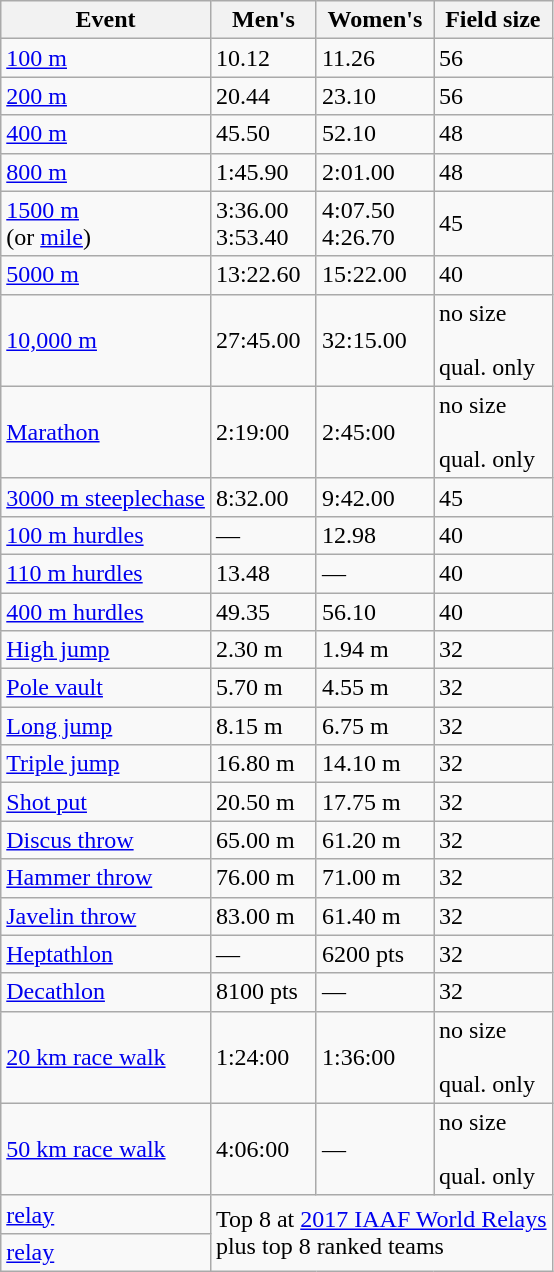<table class="wikitable" border="1" align="upright">
<tr>
<th rowspan=1>Event</th>
<th colspan=1>Men's</th>
<th colspan=1>Women's</th>
<th>Field size</th>
</tr>
<tr>
<td><a href='#'>100 m</a></td>
<td>10.12</td>
<td>11.26</td>
<td>56</td>
</tr>
<tr>
<td><a href='#'>200 m</a></td>
<td>20.44</td>
<td>23.10</td>
<td>56</td>
</tr>
<tr>
<td><a href='#'>400 m</a></td>
<td>45.50</td>
<td>52.10</td>
<td>48</td>
</tr>
<tr>
<td><a href='#'>800 m</a></td>
<td>1:45.90</td>
<td>2:01.00</td>
<td>48</td>
</tr>
<tr>
<td><a href='#'>1500 m</a><br>(or <a href='#'>mile</a>)</td>
<td>3:36.00<br>3:53.40</td>
<td>4:07.50<br>4:26.70</td>
<td>45</td>
</tr>
<tr>
<td><a href='#'>5000 m</a></td>
<td>13:22.60</td>
<td>15:22.00</td>
<td>40</td>
</tr>
<tr>
<td><a href='#'>10,000 m</a></td>
<td>27:45.00</td>
<td>32:15.00</td>
<td>no size<br><br>qual. only</td>
</tr>
<tr>
<td><a href='#'>Marathon</a></td>
<td>2:19:00</td>
<td>2:45:00</td>
<td>no size<br><br>qual. only</td>
</tr>
<tr>
<td><a href='#'>3000 m steeplechase</a></td>
<td>8:32.00</td>
<td>9:42.00</td>
<td>45</td>
</tr>
<tr>
<td><a href='#'>100 m hurdles</a></td>
<td>—</td>
<td>12.98</td>
<td>40</td>
</tr>
<tr>
<td><a href='#'>110 m hurdles</a></td>
<td>13.48</td>
<td>—</td>
<td>40</td>
</tr>
<tr>
<td><a href='#'>400 m hurdles</a></td>
<td>49.35</td>
<td>56.10</td>
<td>40</td>
</tr>
<tr>
<td><a href='#'>High jump</a></td>
<td>2.30 m</td>
<td>1.94 m</td>
<td>32</td>
</tr>
<tr>
<td><a href='#'>Pole vault</a></td>
<td>5.70 m</td>
<td>4.55 m</td>
<td>32</td>
</tr>
<tr>
<td><a href='#'>Long jump</a></td>
<td>8.15 m</td>
<td>6.75 m</td>
<td>32</td>
</tr>
<tr>
<td><a href='#'>Triple jump</a></td>
<td>16.80 m</td>
<td>14.10 m</td>
<td>32</td>
</tr>
<tr>
<td><a href='#'>Shot put</a></td>
<td>20.50 m</td>
<td>17.75 m</td>
<td>32</td>
</tr>
<tr>
<td><a href='#'>Discus throw</a></td>
<td>65.00 m</td>
<td>61.20 m</td>
<td>32</td>
</tr>
<tr>
<td><a href='#'>Hammer throw</a></td>
<td>76.00 m</td>
<td>71.00 m</td>
<td>32</td>
</tr>
<tr>
<td><a href='#'>Javelin throw</a></td>
<td>83.00 m</td>
<td>61.40 m</td>
<td>32</td>
</tr>
<tr>
<td><a href='#'>Heptathlon</a></td>
<td>—</td>
<td>6200 pts</td>
<td>32</td>
</tr>
<tr>
<td><a href='#'>Decathlon</a></td>
<td>8100 pts</td>
<td>—</td>
<td>32</td>
</tr>
<tr>
<td><a href='#'>20 km race walk</a></td>
<td>1:24:00</td>
<td>1:36:00</td>
<td>no size<br><br>qual. only</td>
</tr>
<tr>
<td><a href='#'>50 km race walk</a></td>
<td>4:06:00</td>
<td>—</td>
<td>no size<br><br>qual. only</td>
</tr>
<tr>
<td><a href='#'> relay</a></td>
<td colspan=3 rowspan=2>Top 8 at <a href='#'>2017 IAAF World Relays</a> <br>plus top 8 ranked teams</td>
</tr>
<tr>
<td><a href='#'> relay</a></td>
</tr>
</table>
